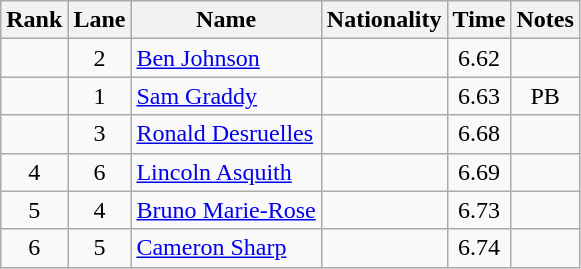<table class="wikitable sortable" style="text-align:center">
<tr>
<th>Rank</th>
<th>Lane</th>
<th>Name</th>
<th>Nationality</th>
<th>Time</th>
<th>Notes</th>
</tr>
<tr>
<td></td>
<td>2</td>
<td align="left"><a href='#'>Ben Johnson</a></td>
<td align=left></td>
<td>6.62</td>
<td></td>
</tr>
<tr>
<td></td>
<td>1</td>
<td align="left"><a href='#'>Sam Graddy</a></td>
<td align=left></td>
<td>6.63</td>
<td>PB</td>
</tr>
<tr>
<td></td>
<td>3</td>
<td align="left"><a href='#'>Ronald Desruelles</a></td>
<td align=left></td>
<td>6.68</td>
<td></td>
</tr>
<tr>
<td>4</td>
<td>6</td>
<td align="left"><a href='#'>Lincoln Asquith</a></td>
<td align=left></td>
<td>6.69</td>
<td></td>
</tr>
<tr>
<td>5</td>
<td>4</td>
<td align="left"><a href='#'>Bruno Marie-Rose</a></td>
<td align=left></td>
<td>6.73</td>
<td></td>
</tr>
<tr>
<td>6</td>
<td>5</td>
<td align="left"><a href='#'>Cameron Sharp</a></td>
<td align=left></td>
<td>6.74</td>
<td></td>
</tr>
</table>
